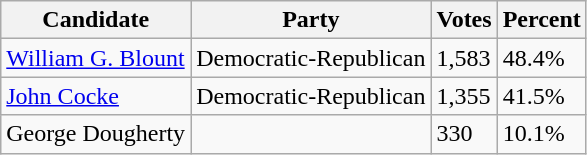<table class=wikitable>
<tr>
<th>Candidate</th>
<th>Party</th>
<th>Votes</th>
<th>Percent</th>
</tr>
<tr>
<td><a href='#'>William G. Blount</a></td>
<td>Democratic-Republican</td>
<td>1,583</td>
<td>48.4%</td>
</tr>
<tr>
<td><a href='#'>John Cocke</a></td>
<td>Democratic-Republican</td>
<td>1,355</td>
<td>41.5%</td>
</tr>
<tr>
<td>George Dougherty</td>
<td></td>
<td>330</td>
<td>10.1%</td>
</tr>
</table>
